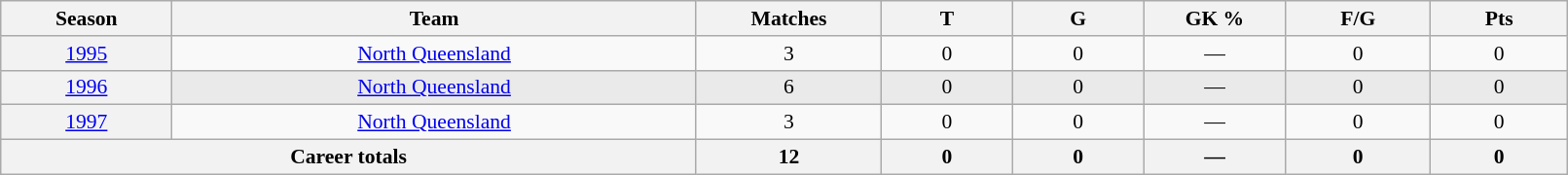<table class="wikitable sortable"  style="font-size:90%; text-align:center; width:85%;">
<tr>
<th width=2%>Season</th>
<th width=8%>Team</th>
<th width=2%>Matches</th>
<th width=2%>T</th>
<th width=2%>G</th>
<th width=2%>GK %</th>
<th width=2%>F/G</th>
<th width=2%>Pts</th>
</tr>
<tr>
<th scope="row" style="text-align:center; font-weight:normal"><a href='#'>1995</a></th>
<td style="text-align:center;"> <a href='#'>North Queensland</a></td>
<td>3</td>
<td>0</td>
<td>0</td>
<td>—</td>
<td>0</td>
<td>0</td>
</tr>
<tr style="background-color: #EAEAEA">
<th scope="row" style="text-align:center; font-weight:normal"><a href='#'>1996</a></th>
<td style="text-align:center;"> <a href='#'>North Queensland</a></td>
<td>6</td>
<td>0</td>
<td>0</td>
<td>—</td>
<td>0</td>
<td>0</td>
</tr>
<tr>
<th scope="row" style="text-align:center; font-weight:normal"><a href='#'>1997</a></th>
<td style="text-align:center;"> <a href='#'>North Queensland</a></td>
<td>3</td>
<td>0</td>
<td>0</td>
<td>—</td>
<td>0</td>
<td>0</td>
</tr>
<tr class="sortbottom">
<th colspan=2>Career totals</th>
<th>12</th>
<th>0</th>
<th>0</th>
<th>—</th>
<th>0</th>
<th>0</th>
</tr>
</table>
